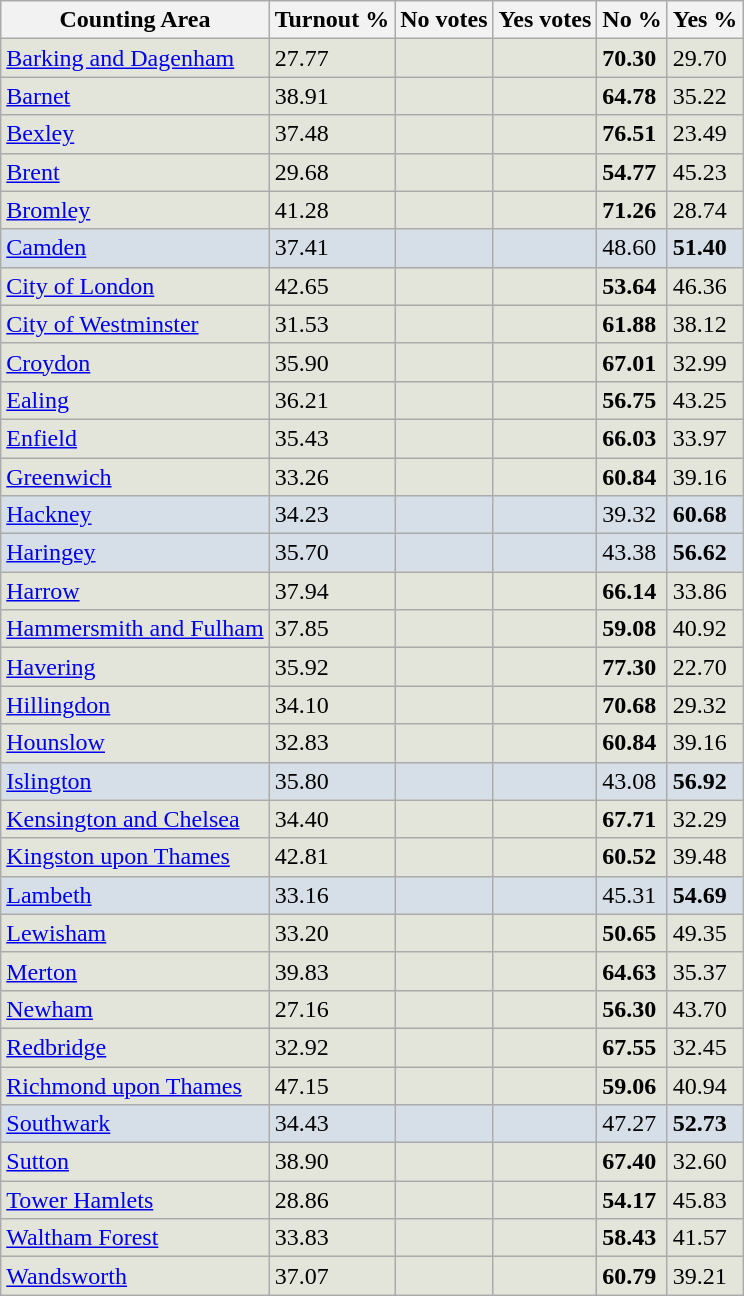<table class="wikitable sortable">
<tr>
<th>Counting Area</th>
<th>Turnout %</th>
<th>No votes</th>
<th>Yes votes</th>
<th>No %</th>
<th>Yes %</th>
</tr>
<tr style="background:#E3E4DA;">
<td><a href='#'>Barking and Dagenham</a></td>
<td>27.77</td>
<td><strong></strong></td>
<td></td>
<td><strong>70.30</strong></td>
<td>29.70</td>
</tr>
<tr style="background:#E3E4DA;">
<td><a href='#'>Barnet</a></td>
<td>38.91</td>
<td><strong></strong></td>
<td></td>
<td><strong>64.78</strong></td>
<td>35.22</td>
</tr>
<tr style="background:#E3E4DA;">
<td><a href='#'>Bexley</a></td>
<td>37.48</td>
<td><strong></strong></td>
<td></td>
<td><strong>76.51</strong></td>
<td>23.49</td>
</tr>
<tr style="background:#E3E4DA;">
<td><a href='#'>Brent</a></td>
<td>29.68</td>
<td><strong></strong></td>
<td></td>
<td><strong>54.77</strong></td>
<td>45.23</td>
</tr>
<tr style="background:#E3E4DA;">
<td><a href='#'>Bromley</a></td>
<td>41.28</td>
<td><strong></strong></td>
<td></td>
<td><strong>71.26</strong></td>
<td>28.74</td>
</tr>
<tr style="background:#D6DFE8;">
<td><a href='#'>Camden</a></td>
<td>37.41</td>
<td></td>
<td><strong></strong></td>
<td>48.60</td>
<td><strong>51.40</strong></td>
</tr>
<tr style="background:#E3E4DA;">
<td><a href='#'>City of London</a></td>
<td>42.65</td>
<td><strong></strong></td>
<td></td>
<td><strong>53.64</strong></td>
<td>46.36</td>
</tr>
<tr style="background:#E3E4DA;">
<td><a href='#'>City of Westminster</a></td>
<td>31.53</td>
<td><strong></strong></td>
<td></td>
<td><strong>61.88</strong></td>
<td>38.12</td>
</tr>
<tr style="background:#E3E4DA;">
<td><a href='#'>Croydon</a></td>
<td>35.90</td>
<td><strong></strong></td>
<td></td>
<td><strong>67.01</strong></td>
<td>32.99</td>
</tr>
<tr style="background:#E3E4DA;">
<td><a href='#'>Ealing</a></td>
<td>36.21</td>
<td><strong></strong></td>
<td></td>
<td><strong>56.75</strong></td>
<td>43.25</td>
</tr>
<tr style="background:#E3E4DA;">
<td><a href='#'>Enfield</a></td>
<td>35.43</td>
<td><strong></strong></td>
<td></td>
<td><strong>66.03</strong></td>
<td>33.97</td>
</tr>
<tr style="background:#E3E4DA;">
<td><a href='#'>Greenwich</a></td>
<td>33.26</td>
<td><strong></strong></td>
<td></td>
<td><strong>60.84</strong></td>
<td>39.16</td>
</tr>
<tr style="background:#D6DFE8;">
<td><a href='#'>Hackney</a></td>
<td>34.23</td>
<td></td>
<td><strong></strong></td>
<td>39.32</td>
<td><strong>60.68</strong></td>
</tr>
<tr style="background:#D6DFE8;">
<td><a href='#'>Haringey</a></td>
<td>35.70</td>
<td></td>
<td><strong></strong></td>
<td>43.38</td>
<td><strong>56.62</strong></td>
</tr>
<tr style="background:#E3E4DA;">
<td><a href='#'>Harrow</a></td>
<td>37.94</td>
<td><strong></strong></td>
<td></td>
<td><strong>66.14</strong></td>
<td>33.86</td>
</tr>
<tr style="background:#E3E4DA;">
<td><a href='#'>Hammersmith and Fulham</a></td>
<td>37.85</td>
<td><strong></strong></td>
<td></td>
<td><strong>59.08</strong></td>
<td>40.92</td>
</tr>
<tr style="background:#E3E4DA;">
<td><a href='#'>Havering</a></td>
<td>35.92</td>
<td><strong></strong></td>
<td></td>
<td><strong>77.30</strong></td>
<td>22.70</td>
</tr>
<tr style="background:#E3E4DA;">
<td><a href='#'>Hillingdon</a></td>
<td>34.10</td>
<td><strong></strong></td>
<td></td>
<td><strong>70.68</strong></td>
<td>29.32</td>
</tr>
<tr style="background:#E3E4DA;">
<td><a href='#'>Hounslow</a></td>
<td>32.83</td>
<td><strong></strong></td>
<td></td>
<td><strong>60.84</strong></td>
<td>39.16</td>
</tr>
<tr style="background:#D6DFE8;">
<td><a href='#'>Islington</a></td>
<td>35.80</td>
<td></td>
<td><strong></strong></td>
<td>43.08</td>
<td><strong>56.92</strong></td>
</tr>
<tr style="background:#E3E4DA;">
<td><a href='#'>Kensington and Chelsea</a></td>
<td>34.40</td>
<td><strong></strong></td>
<td></td>
<td><strong>67.71</strong></td>
<td>32.29</td>
</tr>
<tr style="background:#E3E4DA;">
<td><a href='#'>Kingston upon Thames</a></td>
<td>42.81</td>
<td><strong></strong></td>
<td></td>
<td><strong>60.52</strong></td>
<td>39.48</td>
</tr>
<tr style="background:#D6DFE8;">
<td><a href='#'>Lambeth</a></td>
<td>33.16</td>
<td></td>
<td><strong></strong></td>
<td>45.31</td>
<td><strong>54.69</strong></td>
</tr>
<tr style="background:#E3E4DA;">
<td><a href='#'>Lewisham</a></td>
<td>33.20</td>
<td><strong></strong></td>
<td></td>
<td><strong>50.65</strong></td>
<td>49.35</td>
</tr>
<tr style="background:#E3E4DA;">
<td><a href='#'>Merton</a></td>
<td>39.83</td>
<td><strong></strong></td>
<td></td>
<td><strong>64.63</strong></td>
<td>35.37</td>
</tr>
<tr style="background:#E3E4DA;">
<td><a href='#'>Newham</a></td>
<td>27.16</td>
<td><strong></strong></td>
<td></td>
<td><strong>56.30</strong></td>
<td>43.70</td>
</tr>
<tr style="background:#E3E4DA;">
<td><a href='#'>Redbridge</a></td>
<td>32.92</td>
<td><strong></strong></td>
<td></td>
<td><strong>67.55</strong></td>
<td>32.45</td>
</tr>
<tr style="background:#E3E4DA;">
<td><a href='#'>Richmond upon Thames</a></td>
<td>47.15</td>
<td><strong></strong></td>
<td></td>
<td><strong>59.06</strong></td>
<td>40.94</td>
</tr>
<tr style="background:#D6DFE8;">
<td><a href='#'>Southwark</a></td>
<td>34.43</td>
<td></td>
<td><strong></strong></td>
<td>47.27</td>
<td><strong>52.73</strong></td>
</tr>
<tr style="background:#E3E4DA;">
<td><a href='#'>Sutton</a></td>
<td>38.90</td>
<td><strong></strong></td>
<td></td>
<td><strong>67.40</strong></td>
<td>32.60</td>
</tr>
<tr style="background:#E3E4DA;">
<td><a href='#'>Tower Hamlets</a></td>
<td>28.86</td>
<td><strong></strong></td>
<td></td>
<td><strong>54.17</strong></td>
<td>45.83</td>
</tr>
<tr style="background:#E3E4DA;">
<td><a href='#'>Waltham Forest</a></td>
<td>33.83</td>
<td><strong></strong></td>
<td></td>
<td><strong>58.43</strong></td>
<td>41.57</td>
</tr>
<tr style="background:#E3E4DA;">
<td><a href='#'>Wandsworth</a></td>
<td>37.07</td>
<td><strong></strong></td>
<td></td>
<td><strong>60.79</strong></td>
<td>39.21</td>
</tr>
</table>
